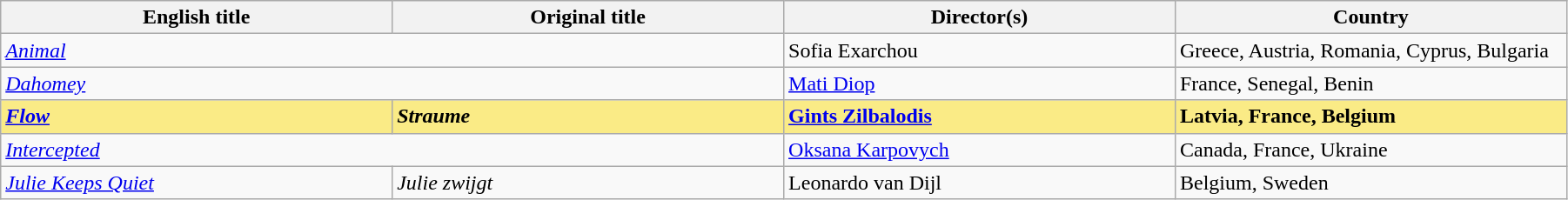<table class="sortable wikitable" width="95%" cellpadding="5">
<tr>
<th width="20%">English title</th>
<th width="20%">Original title</th>
<th width="20%">Director(s)</th>
<th width="20%">Country</th>
</tr>
<tr>
<td colspan="2"><em><a href='#'>Animal</a></em></td>
<td> Sofia Exarchou</td>
<td>Greece, Austria, Romania, Cyprus, Bulgaria</td>
</tr>
<tr>
<td colspan="2"><em><a href='#'>Dahomey</a></em></td>
<td> <a href='#'>Mati Diop</a></td>
<td>France, Senegal, Benin</td>
</tr>
<tr>
<td style="background:#FAEB86"><strong><em><a href='#'>Flow</a></em></strong></td>
<td style="background:#FAEB86"><strong><em>Straume</em></strong></td>
<td style="background:#FAEB86"> <strong><a href='#'>Gints Zilbalodis</a></strong></td>
<td style="background:#FAEB86"><strong>Latvia, France, Belgium</strong></td>
</tr>
<tr>
<td colspan="2"><em><a href='#'>Intercepted</a></em></td>
<td> <a href='#'>Oksana Karpovych</a></td>
<td>Canada, France, Ukraine</td>
</tr>
<tr>
<td><em><a href='#'>Julie Keeps Quiet</a></em></td>
<td><em>Julie zwijgt</em></td>
<td> Leonardo van Dijl</td>
<td>Belgium, Sweden</td>
</tr>
</table>
